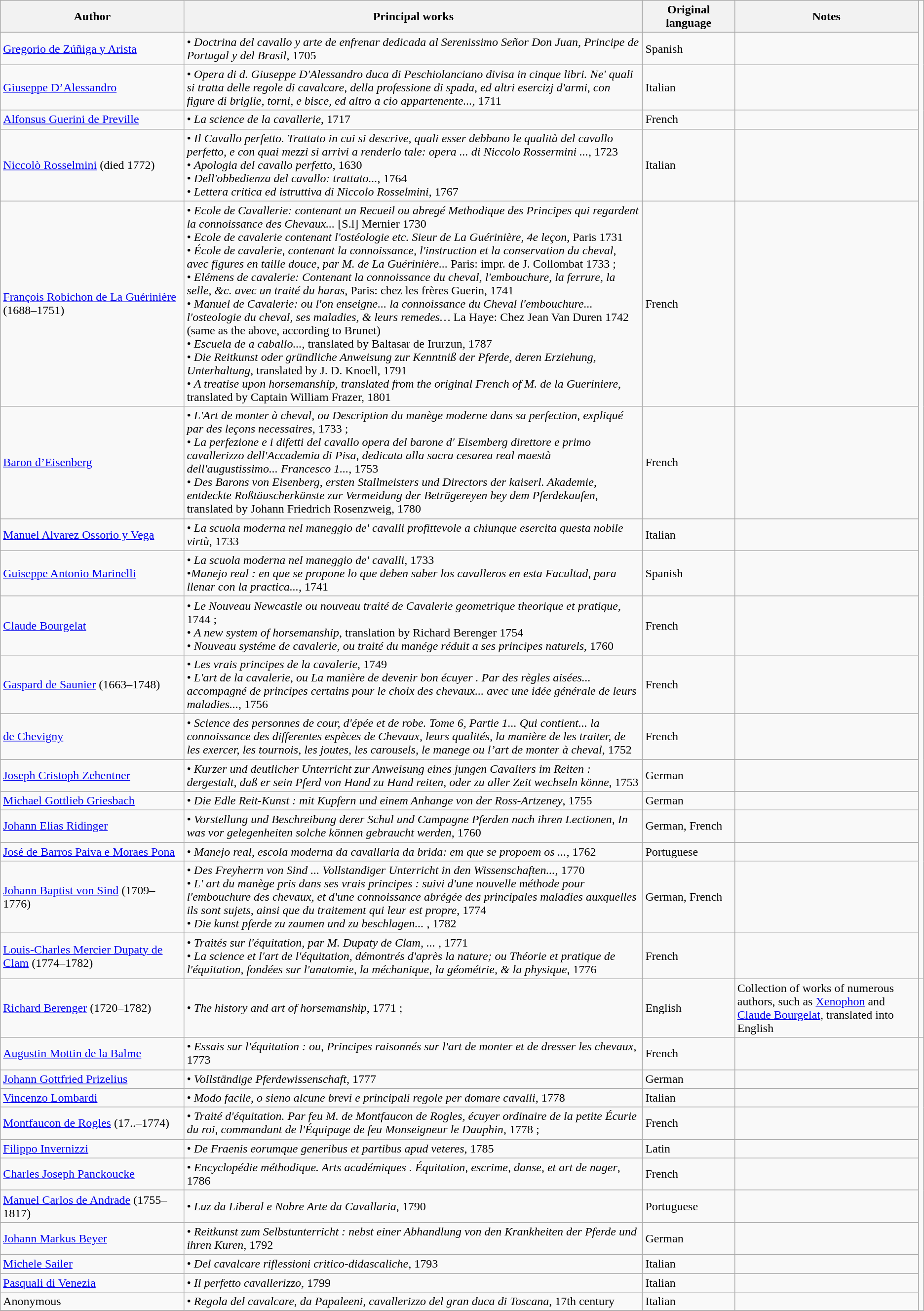<table class="wikitable sortable">
<tr>
<th style="width: 20%">Author</th>
<th class="unsortable" style="width: 50%">Principal works</th>
<th style="width: 10%">Original language</th>
<th class="unsortable" style="width: 20%">Notes</th>
</tr>
<tr>
<td><a href='#'>Gregorio de Zúñiga y Arista</a></td>
<td>• <em>Doctrina del cavallo y arte de enfrenar dedicada al Serenissimo Señor Don Juan, Principe de Portugal y del Brasil</em>, 1705 </td>
<td>Spanish</td>
<td></td>
</tr>
<tr>
<td><a href='#'>Giuseppe D’Alessandro</a></td>
<td>• <em>Opera di d. Giuseppe D'Alessandro duca di Peschiolanciano divisa in cinque libri. Ne' quali si tratta delle regole di cavalcare, della professione di spada, ed altri esercizj d'armi, con figure di briglie, torni, e bisce, ed altro a cio appartenente...</em>, 1711 </td>
<td>Italian</td>
<td></td>
</tr>
<tr>
<td><a href='#'>Alfonsus Guerini de Preville</a></td>
<td>• <em>La science de la cavallerie</em>, 1717 </td>
<td>French</td>
<td></td>
</tr>
<tr>
<td><a href='#'>Niccolò Rosselmini</a> (died 1772)</td>
<td>• <em>Il Cavallo perfetto. Trattato in cui si descrive, quali esser debbano le qualità del cavallo perfetto, e con quai mezzi si arrivi a renderlo tale: opera ... di Niccolo Rossermini ...</em>, 1723  <br>• <em>Apologia del cavallo perfetto</em>, 1630 <br>• <em>Dell'obbedienza del cavallo: trattato...</em>, 1764 <br>• <em>Lettera critica ed istruttiva di Niccolo Rosselmini</em>, 1767</td>
<td>Italian</td>
<td></td>
</tr>
<tr>
<td><a href='#'>François Robichon de La Guérinière</a> (1688–1751)</td>
<td>• <em>Ecole de Cavallerie: contenant un Recueil ou abregé Methodique des Principes qui regardent la connoissance des Chevaux...</em> [S.l] Mernier 1730<br>• <em>Ecole de cavalerie contenant l'ostéologie etc. Sieur de La Guérinière, 4e leçon</em>, Paris 1731<br>• <em>École de cavalerie, contenant la connoissance, l'instruction et la conservation du cheval, avec figures en taille douce, par M. de La Guérinière...</em> Paris: impr. de J. Collombat 1733 ; <br>• <em>Elémens de cavalerie: Contenant la connoissance du cheval, l'embouchure, la ferrure, la selle, &c. avec un traité du haras</em>, Paris: chez les frères Guerin, 1741<br>• <em>Manuel de Cavalerie: ou l'on enseigne... la connoissance du Cheval l'embouchure... l'osteologie du cheval, ses maladies, & leurs remedes…</em> La Haye: Chez Jean Van Duren 1742 (same as the above, according to Brunet)  <br>• <em>Escuela de a caballo...</em>, translated by Baltasar de Irurzun, 1787  <br>• <em>Die Reitkunst oder gründliche Anweisung zur Kenntniß der Pferde, deren Erziehung, Unterhaltung</em>, translated by J. D. Knoell, 1791  <br>• <em>A treatise upon horsemanship, translated from the original French of M. de la Gueriniere</em>, translated by Captain William Frazer, 1801 </td>
<td>French</td>
<td> </td>
</tr>
<tr>
<td><a href='#'>Baron d’Eisenberg</a></td>
<td>• <em>L'Art de monter à cheval, ou Description du manège moderne dans sa perfection, expliqué par des leçons necessaires</em>, 1733 ;  <br>• <em>La perfezione e i difetti del cavallo opera del barone d' Eisemberg direttore e primo cavallerizzo dell'Accademia di Pisa, dedicata alla sacra cesarea real maestà dell'augustissimo... Francesco 1...</em>, 1753   <br>• <em>Des Barons von Eisenberg, ersten Stallmeisters und Directors der kaiserl. Akademie, entdeckte Roßtäuscherkünste zur Vermeidung der Betrügereyen bey dem Pferdekaufen</em>, translated by Johann Friedrich Rosenzweig, 1780 </td>
<td>French</td>
<td></td>
</tr>
<tr>
<td><a href='#'>Manuel Alvarez Ossorio y Vega</a></td>
<td>• <em>La scuola moderna nel maneggio de' cavalli profittevole a chiunque esercita questa nobile virtù</em>, 1733 </td>
<td>Italian</td>
<td></td>
</tr>
<tr>
<td><a href='#'>Guiseppe Antonio Marinelli</a></td>
<td>• <em>La scuola moderna nel maneggio de' cavalli</em>, 1733 <br>•<em>Manejo real : en que se propone lo que deben saber los cavalleros en esta Facultad, para llenar con la practica...</em>, 1741 </td>
<td>Spanish</td>
<td></td>
</tr>
<tr>
<td><a href='#'>Claude Bourgelat</a></td>
<td>• <em>Le Nouveau Newcastle ou nouveau traité de Cavalerie geometrique theorique et pratique</em>, 1744 ;  <br>• <em>A new system of horsemanship</em>, translation by Richard Berenger 1754  <br>• <em>Nouveau systéme de cavalerie, ou traité du manége réduit a ses principes naturels</em>, 1760 </td>
<td>French</td>
<td></td>
</tr>
<tr>
<td><a href='#'>Gaspard de Saunier</a> (1663–1748)</td>
<td>• <em>Les vrais principes de la cavalerie</em>, 1749  <br>• <em>L'art de la cavalerie, ou La manière de devenir bon écuyer . Par des règles aisées... accompagné de principes certains pour le choix des chevaux... avec une idée générale de leurs maladies...</em>, 1756 </td>
<td>French</td>
<td></td>
</tr>
<tr>
<td><a href='#'>de Chevigny</a></td>
<td>• <em>Science des personnes de cour, d'épée et de robe. Tome 6, Partie 1... Qui contient... la connoissance des differentes espèces de Chevaux, leurs qualités, la manière de les traiter, de les exercer, les tournois, les joutes, les carousels, le manege ou l’art de monter à cheval</em>, 1752 </td>
<td>French</td>
<td></td>
</tr>
<tr>
<td><a href='#'>Joseph Cristoph Zehentner</a></td>
<td>• <em>Kurzer und deutlicher Unterricht zur Anweisung eines jungen Cavaliers im Reiten : dergestalt, daß er sein Pferd von Hand zu Hand reiten, oder zu aller Zeit wechseln könne</em>, 1753 </td>
<td>German</td>
<td></td>
</tr>
<tr>
<td><a href='#'>Michael Gottlieb Griesbach</a></td>
<td>• <em>Die Edle Reit-Kunst : mit Kupfern und einem Anhange von der Ross-Artzeney</em>, 1755 </td>
<td>German</td>
<td></td>
</tr>
<tr>
<td><a href='#'>Johann Elias Ridinger</a></td>
<td>• <em>Vorstellung und Beschreibung derer Schul und Campagne Pferden nach ihren Lectionen, In was vor gelegenheiten solche können gebraucht werden</em>, 1760 </td>
<td>German, French</td>
<td></td>
</tr>
<tr>
<td><a href='#'>José de Barros Paiva e Moraes Pona</a></td>
<td>• <em>Manejo real, escola moderna da cavallaria da brida: em que se propoem os ...</em>, 1762 </td>
<td>Portuguese</td>
<td></td>
</tr>
<tr>
<td><a href='#'>Johann Baptist von Sind</a> (1709–1776)</td>
<td>• <em>Des Freyherrn von Sind ... Vollstandiger Unterricht in den Wissenschaften...</em>, 1770  <br>• <em>L' art du manège pris dans ses vrais principes : suivi d'une nouvelle méthode pour l'embouchure des chevaux, et d'une connoissance abrégée des principales maladies auxquelles ils sont sujets, ainsi que du traitement qui leur est propre</em>, 1774  <br>• <em>Die kunst pferde zu zaumen und zu beschlagen... </em>, 1782 </td>
<td>German, French</td>
<td></td>
</tr>
<tr>
<td><a href='#'>Louis-Charles Mercier Dupaty de Clam</a> (1774–1782)</td>
<td>• <em>Traités sur l'équitation, par M. Dupaty de Clam, ... </em>, 1771  <br>• <em>La science et l'art de l'équitation, démontrés d'après la nature; ou Théorie et pratique de l'équitation, fondées sur l'anatomie, la méchanique, la géométrie, & la physique</em>, 1776 </td>
<td>French</td>
<td></td>
</tr>
<tr>
<td><a href='#'>Richard Berenger</a> (1720–1782)</td>
<td>• <em>The history and art of horsemanship</em>, 1771 ; </td>
<td>English</td>
<td>Collection of works of numerous authors, such as <a href='#'>Xenophon</a> and <a href='#'>Claude Bourgelat</a>, translated into English</td>
<td></td>
</tr>
<tr>
<td><a href='#'>Augustin Mottin de la Balme</a></td>
<td>• <em>Essais sur l'équitation : ou, Principes raisonnés sur l'art de monter et de dresser les chevaux</em>, 1773 </td>
<td>French</td>
<td></td>
</tr>
<tr>
<td><a href='#'>Johann Gottfried Prizelius</a></td>
<td>• <em>Vollständige Pferdewissenschaft</em>, 1777  </td>
<td>German</td>
<td></td>
</tr>
<tr>
<td><a href='#'>Vincenzo Lombardi</a></td>
<td>• <em>Modo facile, o sieno alcune brevi e principali regole per domare cavalli</em>, 1778</td>
<td>Italian</td>
<td></td>
</tr>
<tr>
<td><a href='#'>Montfaucon de Rogles</a> (17..–1774)</td>
<td>• <em>Traité d'équitation. Par feu M. de Montfaucon de Rogles, écuyer ordinaire de la petite Écurie du roi, commandant de l'Équipage de feu Monseigneur le Dauphin</em>, 1778 ; </td>
<td>French</td>
<td></td>
</tr>
<tr>
<td><a href='#'>Filippo Invernizzi</a></td>
<td>• <em>De Fraenis eorumque generibus et partibus apud veteres</em>, 1785</td>
<td>Latin</td>
<td></td>
</tr>
<tr>
<td><a href='#'>Charles Joseph Panckoucke</a></td>
<td>• <em>Encyclopédie méthodique. Arts académiques . Équitation, escrime, danse, et art de nager</em>, 1786 </td>
<td>French</td>
<td></td>
</tr>
<tr>
<td><a href='#'>Manuel Carlos de Andrade</a> (1755–1817)</td>
<td>• <em>Luz da Liberal e Nobre Arte da Cavallaria</em>, 1790 </td>
<td>Portuguese</td>
<td></td>
</tr>
<tr>
<td><a href='#'>Johann Markus Beyer</a></td>
<td>• <em>Reitkunst zum Selbstunterricht : nebst einer Abhandlung von den Krankheiten der Pferde und ihren Kuren</em>, 1792 </td>
<td>German</td>
<td></td>
</tr>
<tr>
<td><a href='#'>Michele Sailer</a></td>
<td>• <em>Del cavalcare riflessioni critico-didascaliche</em>, 1793 </td>
<td>Italian</td>
<td></td>
</tr>
<tr>
<td><a href='#'>Pasquali di Venezia</a></td>
<td>• <em>Il perfetto cavallerizzo</em>, 1799</td>
<td>Italian</td>
<td></td>
</tr>
<tr>
<td>Anonymous</td>
<td>• <em>Regola del cavalcare, da Papaleeni, cavallerizzo del gran duca di Toscana</em>, 17th century</td>
<td>Italian</td>
<td></td>
</tr>
<tr>
</tr>
</table>
